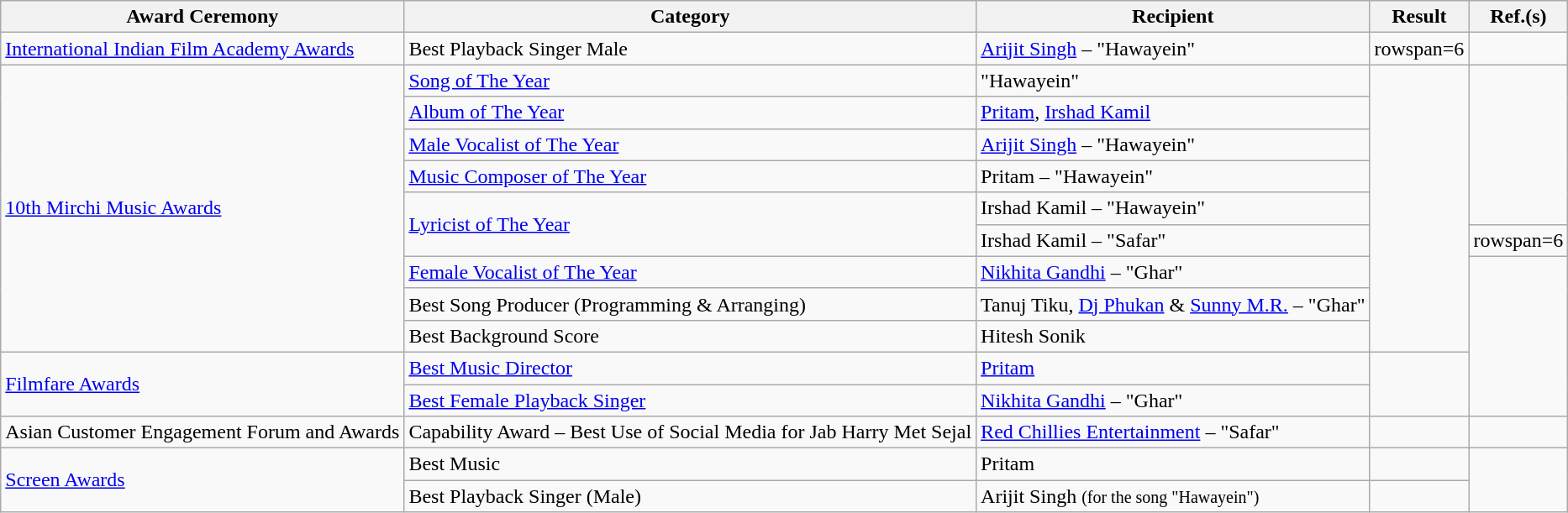<table class="wikitable">
<tr>
<th>Award Ceremony</th>
<th>Category</th>
<th>Recipient</th>
<th>Result</th>
<th>Ref.(s)</th>
</tr>
<tr>
<td><a href='#'>International Indian Film Academy Awards</a></td>
<td>Best Playback Singer Male</td>
<td><a href='#'>Arijit Singh</a> – "Hawayein"</td>
<td>rowspan=6 </td>
<td></td>
</tr>
<tr>
<td rowspan=9><a href='#'>10th Mirchi Music Awards</a></td>
<td><a href='#'>Song of The Year</a></td>
<td>"Hawayein"</td>
<td rowspan=9></td>
</tr>
<tr>
<td><a href='#'>Album of The Year</a></td>
<td><a href='#'>Pritam</a>, <a href='#'>Irshad Kamil</a></td>
</tr>
<tr>
<td><a href='#'>Male Vocalist of The Year</a></td>
<td><a href='#'>Arijit Singh</a> – "Hawayein"</td>
</tr>
<tr>
<td><a href='#'>Music Composer of The Year</a></td>
<td>Pritam – "Hawayein"</td>
</tr>
<tr>
<td rowspan=2><a href='#'>Lyricist of The Year</a></td>
<td>Irshad Kamil – "Hawayein"</td>
</tr>
<tr>
<td>Irshad Kamil – "Safar"</td>
<td>rowspan=6 </td>
</tr>
<tr>
<td><a href='#'>Female Vocalist of The Year</a></td>
<td><a href='#'>Nikhita Gandhi</a> – "Ghar"</td>
</tr>
<tr>
<td>Best Song Producer (Programming & Arranging)</td>
<td>Tanuj Tiku, <a href='#'>Dj Phukan</a> & <a href='#'>Sunny M.R.</a> – "Ghar"</td>
</tr>
<tr>
<td>Best Background Score</td>
<td>Hitesh Sonik</td>
</tr>
<tr>
<td rowspan=2><a href='#'>Filmfare Awards</a></td>
<td><a href='#'>Best Music Director</a></td>
<td><a href='#'>Pritam</a></td>
<td rowspan=2></td>
</tr>
<tr>
<td><a href='#'>Best Female Playback Singer</a></td>
<td><a href='#'>Nikhita Gandhi</a> – "Ghar"</td>
</tr>
<tr>
<td>Asian Customer Engagement Forum and Awards</td>
<td>Capability Award – Best Use of Social Media for Jab Harry Met Sejal</td>
<td><a href='#'>Red Chillies Entertainment</a> – "Safar"</td>
<td></td>
<td></td>
</tr>
<tr>
<td rowspan=2><a href='#'>Screen Awards</a></td>
<td>Best Music</td>
<td>Pritam</td>
<td></td>
<td rowspan=2></td>
</tr>
<tr>
<td>Best Playback Singer (Male)</td>
<td>Arijit Singh <small>(for the song "Hawayein")</small></td>
<td></td>
</tr>
</table>
